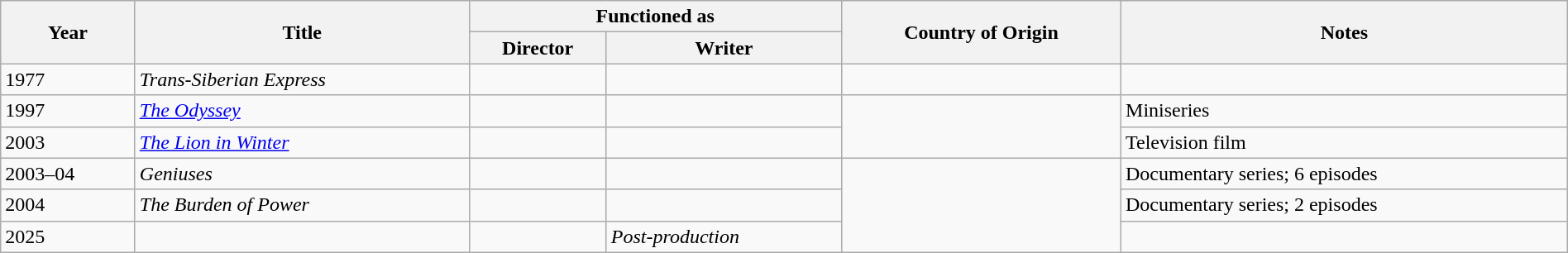<table class="wikitable sortable" width="100%">
<tr>
<th rowspan="2">Year</th>
<th rowspan="2">Title</th>
<th colspan="2">Functioned as</th>
<th rowspan="2">Country of Origin</th>
<th rowspan="2">Notes</th>
</tr>
<tr>
<th>Director</th>
<th>Writer</th>
</tr>
<tr>
<td>1977</td>
<td><em>Trans-Siberian Express</em></td>
<td></td>
<td></td>
<td></td>
<td></td>
</tr>
<tr>
<td>1997</td>
<td><em><a href='#'>The Odyssey</a></em></td>
<td></td>
<td></td>
<td rowspan="2"></td>
<td>Miniseries</td>
</tr>
<tr>
<td>2003</td>
<td><em><a href='#'>The Lion in Winter</a></em></td>
<td></td>
<td></td>
<td>Television film</td>
</tr>
<tr>
<td>2003–04</td>
<td><em>Geniuses</em></td>
<td></td>
<td></td>
<td rowspan="3"></td>
<td>Documentary series; 6 episodes</td>
</tr>
<tr>
<td>2004</td>
<td><em>The Burden of Power</em></td>
<td></td>
<td></td>
<td>Documentary series; 2 episodes</td>
</tr>
<tr>
<td>2025</td>
<td></td>
<td></td>
<td><em>Post-production</em></td>
</tr>
</table>
